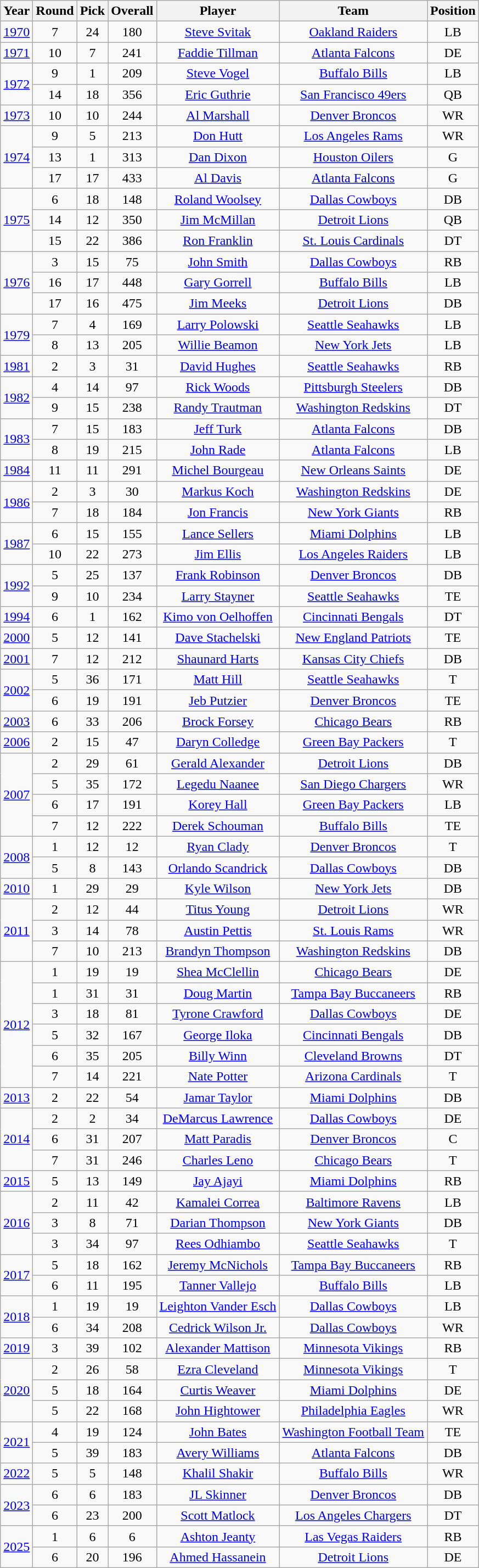<table class="wikitable sortable" style="text-align: center;">
<tr>
<th>Year</th>
<th>Round</th>
<th>Pick</th>
<th>Overall</th>
<th>Player</th>
<th>Team</th>
<th>Position</th>
</tr>
<tr>
<td><a href='#'>1970</a></td>
<td>7</td>
<td>24</td>
<td>180</td>
<td><a href='#'>Steve Svitak</a></td>
<td><a href='#'>Oakland Raiders</a></td>
<td>LB</td>
</tr>
<tr>
<td><a href='#'>1971</a></td>
<td>10</td>
<td>7</td>
<td>241</td>
<td><a href='#'>Faddie Tillman</a></td>
<td><a href='#'>Atlanta Falcons</a></td>
<td>DE</td>
</tr>
<tr>
<td rowspan="2"><a href='#'>1972</a></td>
<td>9</td>
<td>1</td>
<td>209</td>
<td><a href='#'>Steve Vogel</a></td>
<td><a href='#'>Buffalo Bills</a></td>
<td>LB</td>
</tr>
<tr>
<td>14</td>
<td>18</td>
<td>356</td>
<td><a href='#'>Eric Guthrie</a></td>
<td><a href='#'>San Francisco 49ers</a></td>
<td>QB</td>
</tr>
<tr>
<td><a href='#'>1973</a></td>
<td>10</td>
<td>10</td>
<td>244</td>
<td><a href='#'>Al Marshall</a></td>
<td><a href='#'>Denver Broncos</a></td>
<td>WR</td>
</tr>
<tr>
<td rowspan="3"><a href='#'>1974</a></td>
<td>9</td>
<td>5</td>
<td>213</td>
<td><a href='#'>Don Hutt</a></td>
<td><a href='#'>Los Angeles Rams</a></td>
<td>WR</td>
</tr>
<tr>
<td>13</td>
<td>1</td>
<td>313</td>
<td><a href='#'>Dan Dixon</a></td>
<td><a href='#'>Houston Oilers</a></td>
<td>G</td>
</tr>
<tr>
<td>17</td>
<td>17</td>
<td>433</td>
<td><a href='#'>Al Davis</a></td>
<td><a href='#'>Atlanta Falcons</a></td>
<td>G</td>
</tr>
<tr>
<td rowspan="3"><a href='#'>1975</a></td>
<td>6</td>
<td>18</td>
<td>148</td>
<td><a href='#'>Roland Woolsey</a></td>
<td><a href='#'>Dallas Cowboys</a></td>
<td>DB</td>
</tr>
<tr>
<td>14</td>
<td>12</td>
<td>350</td>
<td><a href='#'>Jim McMillan</a></td>
<td><a href='#'>Detroit Lions</a></td>
<td>QB</td>
</tr>
<tr>
<td>15</td>
<td>22</td>
<td>386</td>
<td><a href='#'>Ron Franklin</a></td>
<td><a href='#'>St. Louis Cardinals</a></td>
<td>DT</td>
</tr>
<tr>
<td rowspan="3"><a href='#'>1976</a></td>
<td>3</td>
<td>15</td>
<td>75</td>
<td><a href='#'>John Smith</a></td>
<td><a href='#'>Dallas Cowboys</a></td>
<td>RB</td>
</tr>
<tr>
<td>16</td>
<td>17</td>
<td>448</td>
<td><a href='#'>Gary Gorrell</a></td>
<td><a href='#'>Buffalo Bills</a></td>
<td>LB</td>
</tr>
<tr>
<td>17</td>
<td>16</td>
<td>475</td>
<td><a href='#'>Jim Meeks</a></td>
<td><a href='#'>Detroit Lions</a></td>
<td>DB</td>
</tr>
<tr>
<td rowspan="2"><a href='#'>1979</a></td>
<td>7</td>
<td>4</td>
<td>169</td>
<td><a href='#'>Larry Polowski</a></td>
<td><a href='#'>Seattle Seahawks</a></td>
<td>LB</td>
</tr>
<tr>
<td>8</td>
<td>13</td>
<td>205</td>
<td><a href='#'>Willie Beamon</a></td>
<td><a href='#'>New York Jets</a></td>
<td>LB</td>
</tr>
<tr>
<td><a href='#'>1981</a></td>
<td>2</td>
<td>3</td>
<td>31</td>
<td><a href='#'>David Hughes</a></td>
<td><a href='#'>Seattle Seahawks</a></td>
<td>RB</td>
</tr>
<tr>
<td rowspan="2"><a href='#'>1982</a></td>
<td>4</td>
<td>14</td>
<td>97</td>
<td><a href='#'>Rick Woods</a></td>
<td><a href='#'>Pittsburgh Steelers</a></td>
<td>DB</td>
</tr>
<tr>
<td>9</td>
<td>15</td>
<td>238</td>
<td><a href='#'>Randy Trautman</a></td>
<td><a href='#'>Washington Redskins</a></td>
<td>DT</td>
</tr>
<tr>
<td rowspan="2"><a href='#'>1983</a></td>
<td>7</td>
<td>15</td>
<td>183</td>
<td><a href='#'>Jeff Turk</a></td>
<td><a href='#'>Atlanta Falcons</a></td>
<td>DB</td>
</tr>
<tr>
<td>8</td>
<td>19</td>
<td>215</td>
<td><a href='#'>John Rade</a></td>
<td><a href='#'>Atlanta Falcons</a></td>
<td>LB</td>
</tr>
<tr>
<td><a href='#'>1984</a></td>
<td>11</td>
<td>11</td>
<td>291</td>
<td><a href='#'>Michel Bourgeau</a></td>
<td><a href='#'>New Orleans Saints</a></td>
<td>DE</td>
</tr>
<tr>
<td rowspan="2"><a href='#'>1986</a></td>
<td>2</td>
<td>3</td>
<td>30</td>
<td><a href='#'>Markus Koch</a></td>
<td><a href='#'>Washington Redskins</a></td>
<td>DE</td>
</tr>
<tr>
<td>7</td>
<td>18</td>
<td>184</td>
<td><a href='#'>Jon Francis</a></td>
<td><a href='#'>New York Giants</a></td>
<td>RB</td>
</tr>
<tr>
<td rowspan="2"><a href='#'>1987</a></td>
<td>6</td>
<td>15</td>
<td>155</td>
<td><a href='#'>Lance Sellers</a></td>
<td><a href='#'>Miami Dolphins</a></td>
<td>LB</td>
</tr>
<tr>
<td>10</td>
<td>22</td>
<td>273</td>
<td><a href='#'>Jim Ellis</a></td>
<td><a href='#'>Los Angeles Raiders</a></td>
<td>LB</td>
</tr>
<tr>
<td rowspan="2"><a href='#'>1992</a></td>
<td>5</td>
<td>25</td>
<td>137</td>
<td><a href='#'>Frank Robinson</a></td>
<td><a href='#'>Denver Broncos</a></td>
<td>DB</td>
</tr>
<tr>
<td>9</td>
<td>10</td>
<td>234</td>
<td><a href='#'>Larry Stayner</a></td>
<td><a href='#'>Seattle Seahawks</a></td>
<td>TE</td>
</tr>
<tr>
<td><a href='#'>1994</a></td>
<td>6</td>
<td>1</td>
<td>162</td>
<td><a href='#'>Kimo von Oelhoffen</a></td>
<td><a href='#'>Cincinnati Bengals</a></td>
<td>DT</td>
</tr>
<tr>
<td><a href='#'>2000</a></td>
<td>5</td>
<td>12</td>
<td>141</td>
<td><a href='#'>Dave Stachelski</a></td>
<td><a href='#'>New England Patriots</a></td>
<td>TE</td>
</tr>
<tr>
<td><a href='#'>2001</a></td>
<td>7</td>
<td>12</td>
<td>212</td>
<td><a href='#'>Shaunard Harts</a></td>
<td><a href='#'>Kansas City Chiefs</a></td>
<td>DB</td>
</tr>
<tr>
<td rowspan="2"><a href='#'>2002</a></td>
<td>5</td>
<td>36</td>
<td>171</td>
<td><a href='#'>Matt Hill</a></td>
<td><a href='#'>Seattle Seahawks</a></td>
<td>T</td>
</tr>
<tr>
<td>6</td>
<td>19</td>
<td>191</td>
<td><a href='#'>Jeb Putzier</a></td>
<td><a href='#'>Denver Broncos</a></td>
<td>TE</td>
</tr>
<tr>
<td><a href='#'>2003</a></td>
<td>6</td>
<td>33</td>
<td>206</td>
<td><a href='#'>Brock Forsey</a></td>
<td><a href='#'>Chicago Bears</a></td>
<td>RB</td>
</tr>
<tr>
<td><a href='#'>2006</a></td>
<td>2</td>
<td>15</td>
<td>47</td>
<td><a href='#'>Daryn Colledge</a></td>
<td><a href='#'>Green Bay Packers</a></td>
<td>T</td>
</tr>
<tr>
<td rowspan="4"><a href='#'>2007</a></td>
<td>2</td>
<td>29</td>
<td>61</td>
<td><a href='#'>Gerald Alexander</a></td>
<td><a href='#'>Detroit Lions</a></td>
<td>DB</td>
</tr>
<tr>
<td>5</td>
<td>35</td>
<td>172</td>
<td><a href='#'>Legedu Naanee</a></td>
<td><a href='#'>San Diego Chargers</a></td>
<td>WR</td>
</tr>
<tr>
<td>6</td>
<td>17</td>
<td>191</td>
<td><a href='#'>Korey Hall</a></td>
<td><a href='#'>Green Bay Packers</a></td>
<td>LB</td>
</tr>
<tr>
<td>7</td>
<td>12</td>
<td>222</td>
<td><a href='#'>Derek Schouman</a></td>
<td><a href='#'>Buffalo Bills</a></td>
<td>TE</td>
</tr>
<tr>
<td rowspan="2"><a href='#'>2008</a></td>
<td>1</td>
<td>12</td>
<td>12</td>
<td><a href='#'>Ryan Clady</a></td>
<td><a href='#'>Denver Broncos</a></td>
<td>T</td>
</tr>
<tr>
<td>5</td>
<td>8</td>
<td>143</td>
<td><a href='#'>Orlando Scandrick</a></td>
<td><a href='#'>Dallas Cowboys</a></td>
<td>DB</td>
</tr>
<tr>
<td><a href='#'>2010</a></td>
<td>1</td>
<td>29</td>
<td>29</td>
<td><a href='#'>Kyle Wilson</a></td>
<td><a href='#'>New York Jets</a></td>
<td>DB</td>
</tr>
<tr>
<td rowspan="3"><a href='#'>2011</a></td>
<td>2</td>
<td>12</td>
<td>44</td>
<td><a href='#'>Titus Young</a></td>
<td><a href='#'>Detroit Lions</a></td>
<td>WR</td>
</tr>
<tr>
<td>3</td>
<td>14</td>
<td>78</td>
<td><a href='#'>Austin Pettis</a></td>
<td><a href='#'>St. Louis Rams</a></td>
<td>WR</td>
</tr>
<tr>
<td>7</td>
<td>10</td>
<td>213</td>
<td><a href='#'>Brandyn Thompson</a></td>
<td><a href='#'>Washington Redskins</a></td>
<td>DB</td>
</tr>
<tr>
<td rowspan="6"><a href='#'>2012</a></td>
<td>1</td>
<td>19</td>
<td>19</td>
<td><a href='#'>Shea McClellin</a></td>
<td><a href='#'>Chicago Bears</a></td>
<td>DE</td>
</tr>
<tr>
<td>1</td>
<td>31</td>
<td>31</td>
<td><a href='#'>Doug Martin</a></td>
<td><a href='#'>Tampa Bay Buccaneers</a></td>
<td>RB</td>
</tr>
<tr>
<td>3</td>
<td>18</td>
<td>81</td>
<td><a href='#'>Tyrone Crawford</a></td>
<td><a href='#'>Dallas Cowboys</a></td>
<td>DE</td>
</tr>
<tr>
<td>5</td>
<td>32</td>
<td>167</td>
<td><a href='#'>George Iloka</a></td>
<td><a href='#'>Cincinnati Bengals</a></td>
<td>DB</td>
</tr>
<tr>
<td>6</td>
<td>35</td>
<td>205</td>
<td><a href='#'>Billy Winn</a></td>
<td><a href='#'>Cleveland Browns</a></td>
<td>DT</td>
</tr>
<tr>
<td>7</td>
<td>14</td>
<td>221</td>
<td><a href='#'>Nate Potter</a></td>
<td><a href='#'>Arizona Cardinals</a></td>
<td>T</td>
</tr>
<tr>
<td><a href='#'>2013</a></td>
<td>2</td>
<td>22</td>
<td>54</td>
<td><a href='#'>Jamar Taylor</a></td>
<td><a href='#'>Miami Dolphins</a></td>
<td>DB</td>
</tr>
<tr>
<td rowspan="3"><a href='#'>2014</a></td>
<td>2</td>
<td>2</td>
<td>34</td>
<td><a href='#'>DeMarcus Lawrence</a></td>
<td><a href='#'>Dallas Cowboys</a></td>
<td>DE</td>
</tr>
<tr>
<td>6</td>
<td>31</td>
<td>207</td>
<td><a href='#'>Matt Paradis</a></td>
<td><a href='#'>Denver Broncos</a></td>
<td>C</td>
</tr>
<tr>
<td>7</td>
<td>31</td>
<td>246</td>
<td><a href='#'>Charles Leno</a></td>
<td><a href='#'>Chicago Bears</a></td>
<td>T</td>
</tr>
<tr>
<td><a href='#'>2015</a></td>
<td>5</td>
<td>13</td>
<td>149</td>
<td><a href='#'>Jay Ajayi</a></td>
<td><a href='#'>Miami Dolphins</a></td>
<td>RB</td>
</tr>
<tr>
<td rowspan="3"><a href='#'>2016</a></td>
<td>2</td>
<td>11</td>
<td>42</td>
<td><a href='#'>Kamalei Correa</a></td>
<td><a href='#'>Baltimore Ravens</a></td>
<td>LB</td>
</tr>
<tr>
<td>3</td>
<td>8</td>
<td>71</td>
<td><a href='#'>Darian Thompson</a></td>
<td><a href='#'>New York Giants</a></td>
<td>DB</td>
</tr>
<tr>
<td>3</td>
<td>34</td>
<td>97</td>
<td><a href='#'>Rees Odhiambo</a></td>
<td><a href='#'>Seattle Seahawks</a></td>
<td>T</td>
</tr>
<tr>
<td rowspan="2"><a href='#'>2017</a></td>
<td>5</td>
<td>18</td>
<td>162</td>
<td><a href='#'>Jeremy McNichols</a></td>
<td><a href='#'>Tampa Bay Buccaneers</a></td>
<td>RB</td>
</tr>
<tr>
<td>6</td>
<td>11</td>
<td>195</td>
<td><a href='#'>Tanner Vallejo</a></td>
<td><a href='#'>Buffalo Bills</a></td>
<td>LB</td>
</tr>
<tr>
<td rowspan="2"><a href='#'>2018</a></td>
<td>1</td>
<td>19</td>
<td>19</td>
<td><a href='#'>Leighton Vander Esch</a></td>
<td><a href='#'>Dallas Cowboys</a></td>
<td>LB</td>
</tr>
<tr>
<td>6</td>
<td>34</td>
<td>208</td>
<td><a href='#'>Cedrick Wilson Jr.</a></td>
<td><a href='#'>Dallas Cowboys</a></td>
<td>WR</td>
</tr>
<tr>
<td><a href='#'>2019</a></td>
<td>3</td>
<td>39</td>
<td>102</td>
<td><a href='#'>Alexander Mattison</a></td>
<td><a href='#'>Minnesota Vikings</a></td>
<td>RB</td>
</tr>
<tr>
<td rowspan="3"><a href='#'>2020</a></td>
<td>2</td>
<td>26</td>
<td>58</td>
<td><a href='#'>Ezra Cleveland</a></td>
<td><a href='#'>Minnesota Vikings</a></td>
<td>T</td>
</tr>
<tr>
<td>5</td>
<td>18</td>
<td>164</td>
<td><a href='#'>Curtis Weaver</a></td>
<td><a href='#'>Miami Dolphins</a></td>
<td>DE</td>
</tr>
<tr>
<td>5</td>
<td>22</td>
<td>168</td>
<td><a href='#'>John Hightower</a></td>
<td><a href='#'>Philadelphia Eagles</a></td>
<td>WR</td>
</tr>
<tr>
<td rowspan="2"><a href='#'>2021</a></td>
<td>4</td>
<td>19</td>
<td>124</td>
<td><a href='#'>John Bates</a></td>
<td><a href='#'>Washington Football Team</a></td>
<td>TE</td>
</tr>
<tr>
<td>5</td>
<td>39</td>
<td>183</td>
<td><a href='#'>Avery Williams</a></td>
<td><a href='#'>Atlanta Falcons</a></td>
<td>DB</td>
</tr>
<tr>
<td rowspan="1"><a href='#'>2022</a></td>
<td>5</td>
<td>5</td>
<td>148</td>
<td><a href='#'>Khalil Shakir</a></td>
<td><a href='#'>Buffalo Bills</a></td>
<td>WR</td>
</tr>
<tr>
<td rowspan="2"><a href='#'>2023</a></td>
<td>6</td>
<td>6</td>
<td>183</td>
<td><a href='#'>JL Skinner</a></td>
<td><a href='#'>Denver Broncos</a></td>
<td>DB</td>
</tr>
<tr>
<td>6</td>
<td>23</td>
<td>200</td>
<td><a href='#'>Scott Matlock</a></td>
<td><a href='#'>Los Angeles Chargers</a></td>
<td>DT</td>
</tr>
<tr>
<td rowspan="2"><a href='#'>2025</a></td>
<td>1</td>
<td>6</td>
<td>6</td>
<td><a href='#'>Ashton Jeanty</a></td>
<td><a href='#'>Las Vegas Raiders</a></td>
<td>RB</td>
</tr>
<tr>
<td>6</td>
<td>20</td>
<td>196</td>
<td><a href='#'>Ahmed Hassanein</a></td>
<td><a href='#'>Detroit Lions</a></td>
<td>DE</td>
</tr>
</table>
